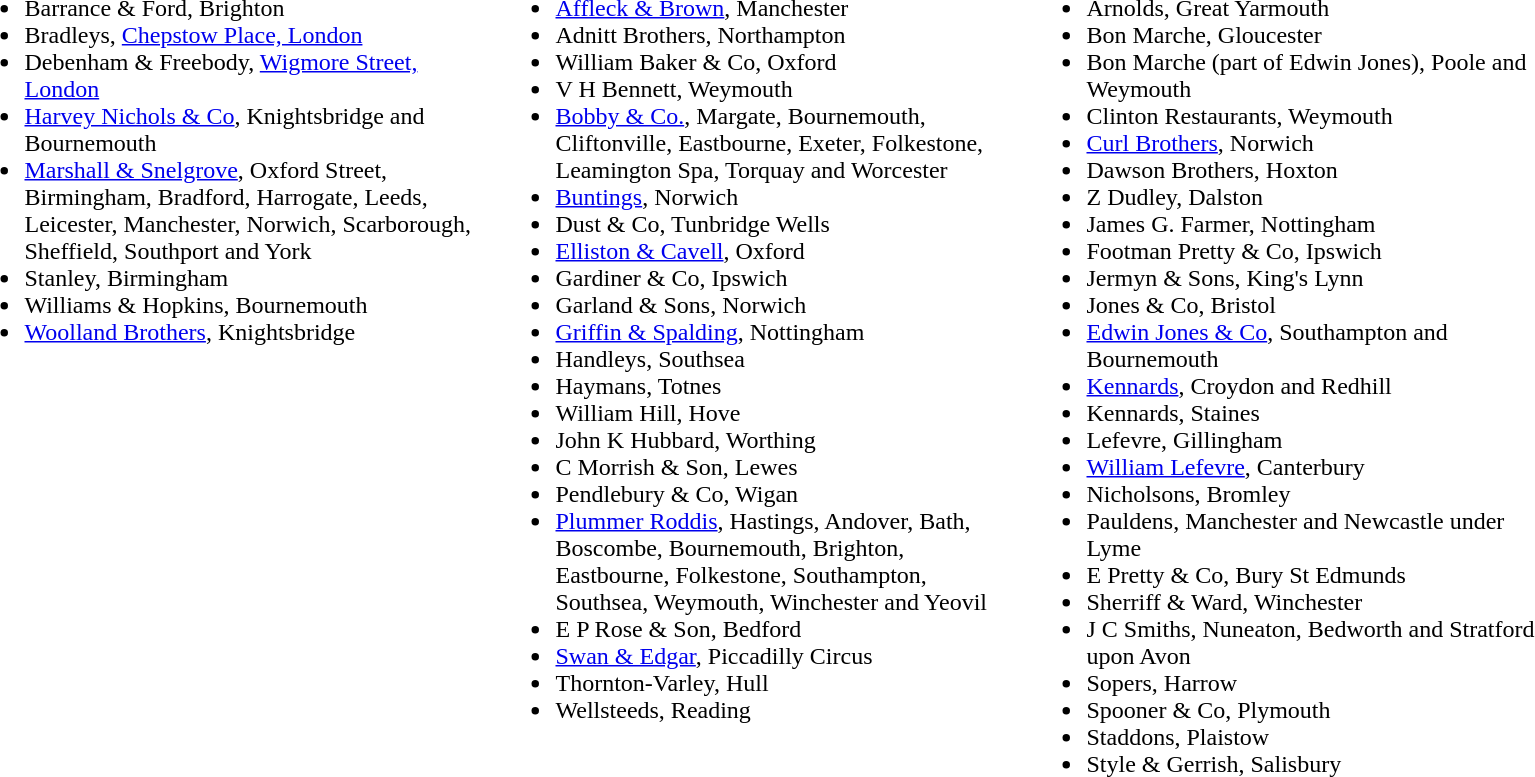<table>
<tr>
<td valign=top width=350><br><ul><li>Barrance & Ford, Brighton</li><li>Bradleys, <a href='#'>Chepstow Place, London</a></li><li>Debenham & Freebody, <a href='#'>Wigmore Street, London</a></li><li><a href='#'>Harvey Nichols & Co</a>, Knightsbridge and Bournemouth</li><li><a href='#'>Marshall & Snelgrove</a>, Oxford Street, Birmingham, Bradford, Harrogate, Leeds, Leicester, Manchester, Norwich, Scarborough, Sheffield, Southport and York</li><li>Stanley, Birmingham</li><li>Williams & Hopkins, Bournemouth</li><li><a href='#'>Woolland Brothers</a>, Knightsbridge</li></ul></td>
<td valign=top width=350><br><ul><li><a href='#'>Affleck & Brown</a>, Manchester</li><li>Adnitt Brothers, Northampton</li><li>William Baker & Co, Oxford</li><li>V H Bennett, Weymouth</li><li><a href='#'>Bobby & Co.</a>, Margate, Bournemouth, Cliftonville, Eastbourne, Exeter, Folkestone, Leamington Spa, Torquay and Worcester</li><li><a href='#'>Buntings</a>, Norwich</li><li>Dust & Co, Tunbridge Wells</li><li><a href='#'>Elliston & Cavell</a>, Oxford</li><li>Gardiner & Co, Ipswich</li><li>Garland & Sons, Norwich</li><li><a href='#'>Griffin & Spalding</a>, Nottingham</li><li>Handleys, Southsea</li><li>Haymans, Totnes</li><li>William Hill, Hove</li><li>John K Hubbard, Worthing</li><li>C Morrish & Son, Lewes</li><li>Pendlebury & Co, Wigan</li><li><a href='#'>Plummer Roddis</a>, Hastings, Andover, Bath, Boscombe, Bournemouth, Brighton, Eastbourne, Folkestone, Southampton, Southsea, Weymouth, Winchester and Yeovil</li><li>E P Rose & Son, Bedford</li><li><a href='#'>Swan & Edgar</a>, Piccadilly Circus</li><li>Thornton-Varley, Hull</li><li>Wellsteeds, Reading</li></ul></td>
<td valign=top width=350><br><ul><li>Arnolds, Great Yarmouth</li><li>Bon Marche, Gloucester</li><li>Bon Marche (part of Edwin Jones), Poole and Weymouth</li><li>Clinton Restaurants, Weymouth</li><li><a href='#'>Curl Brothers</a>, Norwich</li><li>Dawson Brothers, Hoxton</li><li>Z Dudley, Dalston</li><li>James G. Farmer, Nottingham</li><li>Footman Pretty & Co, Ipswich</li><li>Jermyn & Sons, King's Lynn</li><li>Jones & Co, Bristol</li><li><a href='#'>Edwin Jones & Co</a>, Southampton and Bournemouth</li><li><a href='#'>Kennards</a>, Croydon and Redhill</li><li>Kennards, Staines</li><li>Lefevre, Gillingham</li><li><a href='#'>William Lefevre</a>, Canterbury</li><li>Nicholsons, Bromley</li><li>Pauldens, Manchester and Newcastle under Lyme</li><li>E Pretty & Co, Bury St Edmunds</li><li>Sherriff & Ward, Winchester</li><li>J C Smiths, Nuneaton, Bedworth and Stratford upon Avon</li><li>Sopers, Harrow</li><li>Spooner & Co, Plymouth</li><li>Staddons, Plaistow</li><li>Style & Gerrish, Salisbury</li></ul></td>
</tr>
</table>
